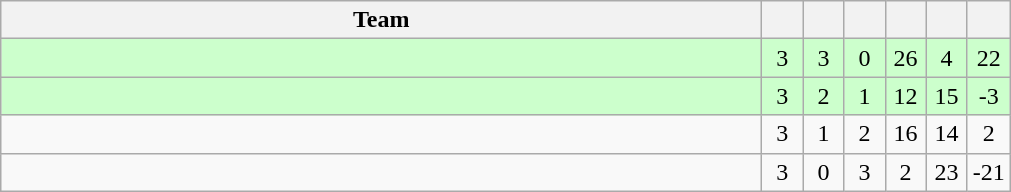<table class=wikitable style="text-align:center">
<tr>
<th width=500>Team</th>
<th width=20></th>
<th width=20></th>
<th width=20></th>
<th width=20></th>
<th width=20></th>
<th width=20></th>
</tr>
<tr bgcolor=ccffcc>
<td style="text-align:left"></td>
<td>3</td>
<td>3</td>
<td>0</td>
<td>26</td>
<td>4</td>
<td>22</td>
</tr>
<tr bgcolor=ccffcc>
<td style="text-align:left"></td>
<td>3</td>
<td>2</td>
<td>1</td>
<td>12</td>
<td>15</td>
<td>-3</td>
</tr>
<tr>
<td style="text-align:left"></td>
<td>3</td>
<td>1</td>
<td>2</td>
<td>16</td>
<td>14</td>
<td>2</td>
</tr>
<tr>
<td style="text-align:left"></td>
<td>3</td>
<td>0</td>
<td>3</td>
<td>2</td>
<td>23</td>
<td>-21</td>
</tr>
</table>
